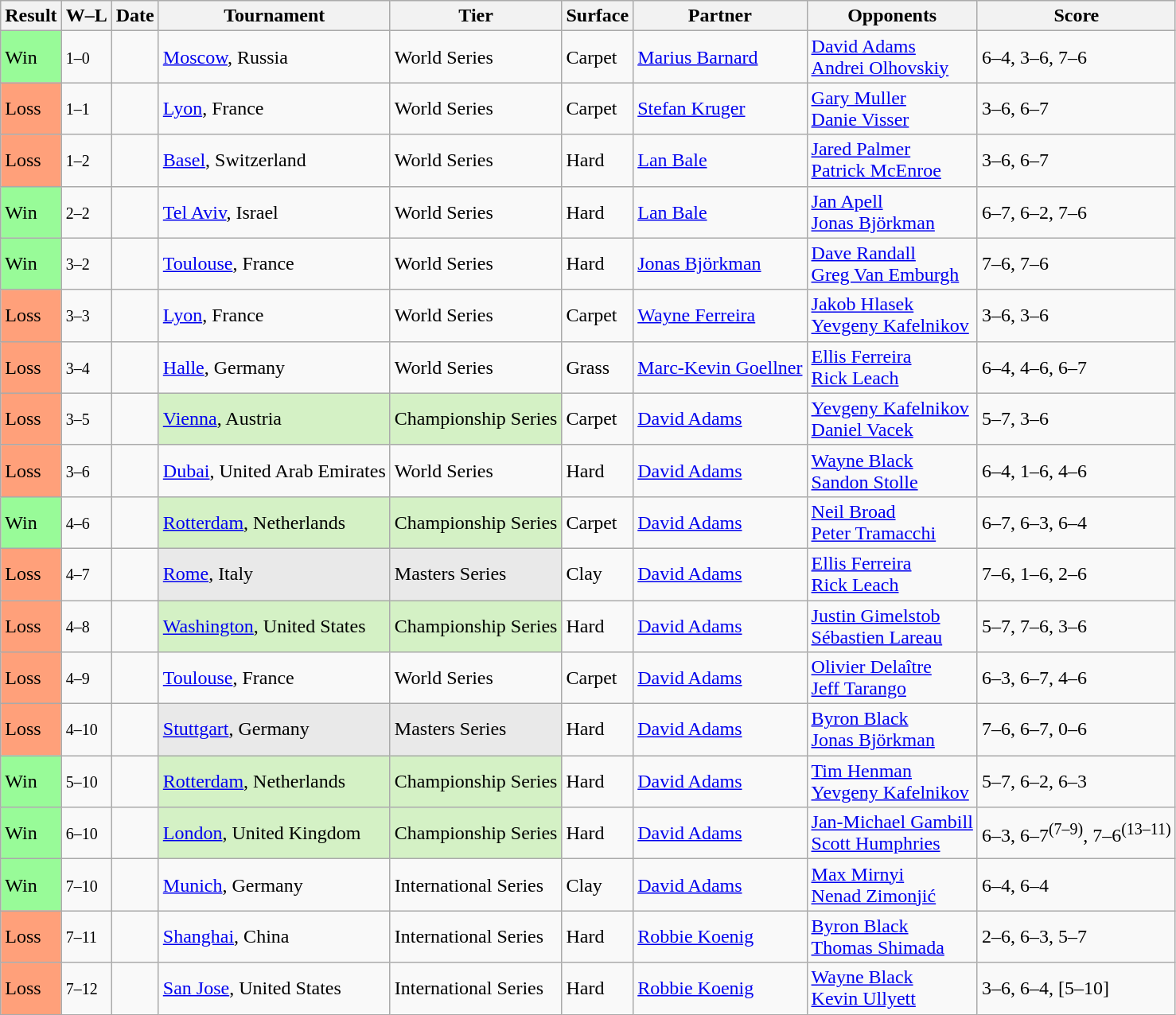<table class="sortable wikitable">
<tr>
<th>Result</th>
<th class="unsortable">W–L</th>
<th>Date</th>
<th>Tournament</th>
<th>Tier</th>
<th>Surface</th>
<th>Partner</th>
<th>Opponents</th>
<th class="unsortable">Score</th>
</tr>
<tr>
<td style="background:#98fb98;">Win</td>
<td><small>1–0</small></td>
<td><a href='#'></a></td>
<td><a href='#'>Moscow</a>, Russia</td>
<td>World Series</td>
<td>Carpet</td>
<td> <a href='#'>Marius Barnard</a></td>
<td> <a href='#'>David Adams</a> <br>  <a href='#'>Andrei Olhovskiy</a></td>
<td>6–4, 3–6, 7–6</td>
</tr>
<tr>
<td style="background:#ffa07a;">Loss</td>
<td><small>1–1</small></td>
<td><a href='#'></a></td>
<td><a href='#'>Lyon</a>, France</td>
<td>World Series</td>
<td>Carpet</td>
<td> <a href='#'>Stefan Kruger</a></td>
<td> <a href='#'>Gary Muller</a> <br>  <a href='#'>Danie Visser</a></td>
<td>3–6, 6–7</td>
</tr>
<tr>
<td style="background:#ffa07a;">Loss</td>
<td><small>1–2</small></td>
<td><a href='#'></a></td>
<td><a href='#'>Basel</a>, Switzerland</td>
<td>World Series</td>
<td>Hard</td>
<td> <a href='#'>Lan Bale</a></td>
<td> <a href='#'>Jared Palmer</a> <br>  <a href='#'>Patrick McEnroe</a></td>
<td>3–6, 6–7</td>
</tr>
<tr>
<td style="background:#98fb98;">Win</td>
<td><small>2–2</small></td>
<td><a href='#'></a></td>
<td><a href='#'>Tel Aviv</a>, Israel</td>
<td>World Series</td>
<td>Hard</td>
<td> <a href='#'>Lan Bale</a></td>
<td> <a href='#'>Jan Apell</a> <br>  <a href='#'>Jonas Björkman</a></td>
<td>6–7, 6–2, 7–6</td>
</tr>
<tr>
<td style="background:#98fb98;">Win</td>
<td><small>3–2</small></td>
<td><a href='#'></a></td>
<td><a href='#'>Toulouse</a>, France</td>
<td>World Series</td>
<td>Hard</td>
<td> <a href='#'>Jonas Björkman</a></td>
<td> <a href='#'>Dave Randall</a> <br>  <a href='#'>Greg Van Emburgh</a></td>
<td>7–6, 7–6</td>
</tr>
<tr>
<td style="background:#ffa07a;">Loss</td>
<td><small>3–3</small></td>
<td><a href='#'></a></td>
<td><a href='#'>Lyon</a>, France</td>
<td>World Series</td>
<td>Carpet</td>
<td> <a href='#'>Wayne Ferreira</a></td>
<td> <a href='#'>Jakob Hlasek</a> <br>  <a href='#'>Yevgeny Kafelnikov</a></td>
<td>3–6, 3–6</td>
</tr>
<tr>
<td style="background:#ffa07a;">Loss</td>
<td><small>3–4</small></td>
<td><a href='#'></a></td>
<td><a href='#'>Halle</a>, Germany</td>
<td>World Series</td>
<td>Grass</td>
<td> <a href='#'>Marc-Kevin Goellner</a></td>
<td> <a href='#'>Ellis Ferreira</a> <br>  <a href='#'>Rick Leach</a></td>
<td>6–4, 4–6, 6–7</td>
</tr>
<tr>
<td style="background:#ffa07a;">Loss</td>
<td><small>3–5</small></td>
<td><a href='#'></a></td>
<td style="background:#d4f1c5;"><a href='#'>Vienna</a>, Austria</td>
<td style="background:#d4f1c5;">Championship Series</td>
<td>Carpet</td>
<td> <a href='#'>David Adams</a></td>
<td> <a href='#'>Yevgeny Kafelnikov</a> <br>  <a href='#'>Daniel Vacek</a></td>
<td>5–7, 3–6</td>
</tr>
<tr>
<td style="background:#ffa07a;">Loss</td>
<td><small>3–6</small></td>
<td><a href='#'></a></td>
<td><a href='#'>Dubai</a>, United Arab Emirates</td>
<td>World Series</td>
<td>Hard</td>
<td> <a href='#'>David Adams</a></td>
<td> <a href='#'>Wayne Black</a> <br>  <a href='#'>Sandon Stolle</a></td>
<td>6–4, 1–6, 4–6</td>
</tr>
<tr>
<td style="background:#98fb98;">Win</td>
<td><small>4–6</small></td>
<td><a href='#'></a></td>
<td style="background:#d4f1c5;"><a href='#'>Rotterdam</a>, Netherlands</td>
<td style="background:#d4f1c5;">Championship Series</td>
<td>Carpet</td>
<td> <a href='#'>David Adams</a></td>
<td> <a href='#'>Neil Broad</a> <br>  <a href='#'>Peter Tramacchi</a></td>
<td>6–7, 6–3, 6–4</td>
</tr>
<tr>
<td style="background:#ffa07a;">Loss</td>
<td><small>4–7</small></td>
<td><a href='#'></a></td>
<td style="background:#e9e9e9;"><a href='#'>Rome</a>, Italy</td>
<td style="background:#e9e9e9;">Masters Series</td>
<td>Clay</td>
<td> <a href='#'>David Adams</a></td>
<td> <a href='#'>Ellis Ferreira</a> <br>  <a href='#'>Rick Leach</a></td>
<td>7–6, 1–6, 2–6</td>
</tr>
<tr>
<td style="background:#ffa07a;">Loss</td>
<td><small>4–8</small></td>
<td><a href='#'></a></td>
<td style="background:#d4f1c5;"><a href='#'>Washington</a>, United States</td>
<td style="background:#d4f1c5;">Championship Series</td>
<td>Hard</td>
<td> <a href='#'>David Adams</a></td>
<td> <a href='#'>Justin Gimelstob</a> <br>  <a href='#'>Sébastien Lareau</a></td>
<td>5–7, 7–6, 3–6</td>
</tr>
<tr>
<td style="background:#ffa07a;">Loss</td>
<td><small>4–9</small></td>
<td><a href='#'></a></td>
<td><a href='#'>Toulouse</a>, France</td>
<td>World Series</td>
<td>Carpet</td>
<td> <a href='#'>David Adams</a></td>
<td> <a href='#'>Olivier Delaître</a> <br>  <a href='#'>Jeff Tarango</a></td>
<td>6–3, 6–7, 4–6</td>
</tr>
<tr>
<td style="background:#ffa07a;">Loss</td>
<td><small>4–10</small></td>
<td><a href='#'></a></td>
<td style="background:#e9e9e9;"><a href='#'>Stuttgart</a>, Germany</td>
<td style="background:#e9e9e9;">Masters Series</td>
<td>Hard</td>
<td> <a href='#'>David Adams</a></td>
<td> <a href='#'>Byron Black</a> <br>  <a href='#'>Jonas Björkman</a></td>
<td>7–6, 6–7, 0–6</td>
</tr>
<tr>
<td style="background:#98fb98;">Win</td>
<td><small>5–10</small></td>
<td><a href='#'></a></td>
<td style="background:#d4f1c5;"><a href='#'>Rotterdam</a>, Netherlands</td>
<td style="background:#d4f1c5;">Championship Series</td>
<td>Hard</td>
<td> <a href='#'>David Adams</a></td>
<td> <a href='#'>Tim Henman</a> <br>  <a href='#'>Yevgeny Kafelnikov</a></td>
<td>5–7, 6–2, 6–3</td>
</tr>
<tr>
<td style="background:#98fb98;">Win</td>
<td><small>6–10</small></td>
<td><a href='#'></a></td>
<td style="background:#d4f1c5;"><a href='#'>London</a>, United Kingdom</td>
<td style="background:#d4f1c5;">Championship Series</td>
<td>Hard</td>
<td> <a href='#'>David Adams</a></td>
<td> <a href='#'>Jan-Michael Gambill</a> <br>  <a href='#'>Scott Humphries</a></td>
<td>6–3, 6–7<sup>(7–9)</sup>, 7–6<sup>(13–11)</sup></td>
</tr>
<tr>
<td style="background:#98fb98;">Win</td>
<td><small>7–10</small></td>
<td><a href='#'></a></td>
<td><a href='#'>Munich</a>, Germany</td>
<td>International Series</td>
<td>Clay</td>
<td> <a href='#'>David Adams</a></td>
<td> <a href='#'>Max Mirnyi</a> <br>  <a href='#'>Nenad Zimonjić</a></td>
<td>6–4, 6–4</td>
</tr>
<tr>
<td style="background:#ffa07a;">Loss</td>
<td><small>7–11</small></td>
<td><a href='#'></a></td>
<td><a href='#'>Shanghai</a>, China</td>
<td>International Series</td>
<td>Hard</td>
<td> <a href='#'>Robbie Koenig</a></td>
<td> <a href='#'>Byron Black</a> <br>  <a href='#'>Thomas Shimada</a></td>
<td>2–6, 6–3, 5–7</td>
</tr>
<tr>
<td style="background:#ffa07a;">Loss</td>
<td><small>7–12</small></td>
<td><a href='#'></a></td>
<td><a href='#'>San Jose</a>, United States</td>
<td>International Series</td>
<td>Hard</td>
<td> <a href='#'>Robbie Koenig</a></td>
<td> <a href='#'>Wayne Black</a> <br>  <a href='#'>Kevin Ullyett</a></td>
<td>3–6, 6–4, [5–10]</td>
</tr>
</table>
